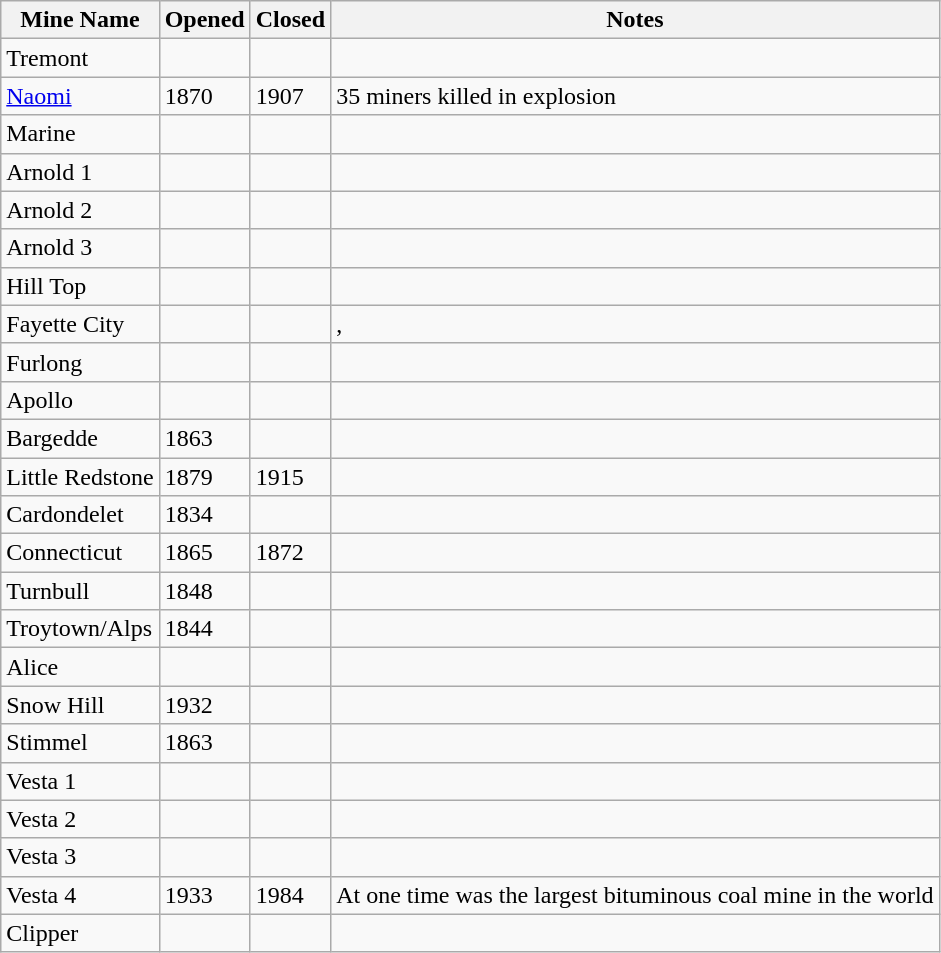<table class="wikitable sortable">
<tr>
<th>Mine Name</th>
<th>Opened</th>
<th>Closed</th>
<th>Notes</th>
</tr>
<tr>
<td>Tremont</td>
<td></td>
<td></td>
<td></td>
</tr>
<tr>
<td><a href='#'>Naomi</a></td>
<td>1870</td>
<td>1907</td>
<td>35 miners killed in explosion</td>
</tr>
<tr>
<td>Marine</td>
<td></td>
<td></td>
<td></td>
</tr>
<tr>
<td>Arnold 1</td>
<td></td>
<td></td>
<td></td>
</tr>
<tr>
<td>Arnold 2</td>
<td></td>
<td></td>
<td></td>
</tr>
<tr>
<td>Arnold 3</td>
<td></td>
<td></td>
<td></td>
</tr>
<tr>
<td>Hill Top</td>
<td></td>
<td></td>
<td></td>
</tr>
<tr>
<td>Fayette City</td>
<td></td>
<td></td>
<td>,</td>
</tr>
<tr>
<td>Furlong</td>
<td></td>
<td></td>
<td></td>
</tr>
<tr>
<td>Apollo</td>
<td></td>
<td></td>
<td></td>
</tr>
<tr>
<td>Bargedde</td>
<td>1863</td>
<td></td>
<td></td>
</tr>
<tr>
<td>Little Redstone</td>
<td>1879</td>
<td>1915</td>
<td></td>
</tr>
<tr>
<td>Cardondelet</td>
<td>1834</td>
<td></td>
<td></td>
</tr>
<tr>
<td>Connecticut</td>
<td>1865</td>
<td>1872</td>
<td></td>
</tr>
<tr>
<td>Turnbull</td>
<td>1848</td>
<td></td>
<td></td>
</tr>
<tr>
<td>Troytown/Alps</td>
<td>1844</td>
<td></td>
<td></td>
</tr>
<tr>
<td>Alice</td>
<td></td>
<td></td>
<td></td>
</tr>
<tr>
<td>Snow Hill</td>
<td>1932</td>
<td></td>
<td></td>
</tr>
<tr>
<td>Stimmel</td>
<td>1863</td>
<td></td>
<td></td>
</tr>
<tr>
<td>Vesta 1</td>
<td></td>
<td></td>
<td></td>
</tr>
<tr>
<td>Vesta 2</td>
<td></td>
<td></td>
<td></td>
</tr>
<tr>
<td>Vesta 3</td>
<td></td>
<td></td>
<td></td>
</tr>
<tr>
<td>Vesta 4</td>
<td>1933</td>
<td>1984</td>
<td>At one time was the largest bituminous coal mine in the world </td>
</tr>
<tr>
<td>Clipper</td>
<td></td>
<td></td>
<td></td>
</tr>
</table>
